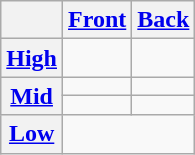<table class="wikitable">
<tr>
<th></th>
<th><a href='#'>Front</a></th>
<th><a href='#'>Back</a></th>
</tr>
<tr>
<th><a href='#'>High</a></th>
<td align="center"></td>
<td align="center"></td>
</tr>
<tr>
<th rowspan="2"><a href='#'>Mid</a></th>
<td align="center"></td>
<td align="center"></td>
</tr>
<tr>
<td align="center"></td>
<td align="center"></td>
</tr>
<tr>
<th><a href='#'>Low</a></th>
<td colspan="2" align="center"></td>
</tr>
</table>
